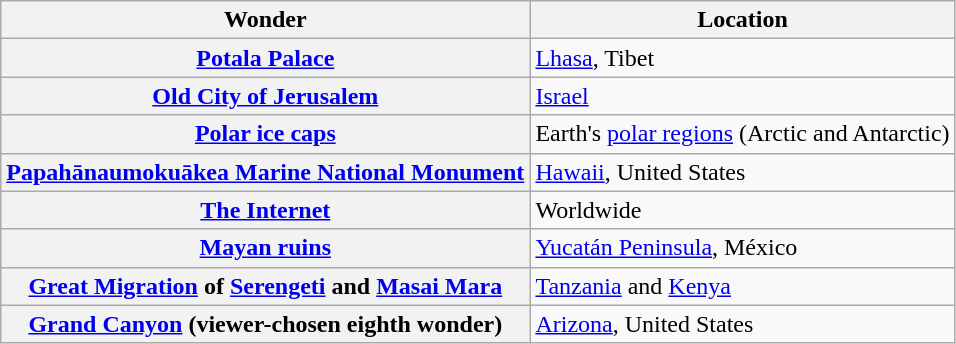<table class="wikitable plainrowheaders">
<tr>
<th scope="col">Wonder</th>
<th scope="col">Location</th>
</tr>
<tr>
<th scope="row"><a href='#'>Potala Palace</a></th>
<td><a href='#'>Lhasa</a>, Tibet</td>
</tr>
<tr>
<th scope="row"><a href='#'>Old City of Jerusalem</a></th>
<td><a href='#'>Israel</a></td>
</tr>
<tr>
<th scope="row"><a href='#'>Polar ice caps</a></th>
<td>Earth's <a href='#'>polar regions</a> (Arctic and Antarctic)</td>
</tr>
<tr>
<th scope="row"><a href='#'>Papahānaumokuākea Marine National Monument</a></th>
<td><a href='#'>Hawaii</a>, United States</td>
</tr>
<tr>
<th scope="row"><a href='#'>The Internet</a></th>
<td>Worldwide</td>
</tr>
<tr>
<th scope="row"><a href='#'>Mayan ruins</a></th>
<td><a href='#'>Yucatán Peninsula</a>, México</td>
</tr>
<tr>
<th scope="row"><a href='#'>Great Migration</a> of <a href='#'>Serengeti</a> and <a href='#'>Masai Mara</a></th>
<td><a href='#'>Tanzania</a> and <a href='#'>Kenya</a></td>
</tr>
<tr>
<th scope="row"><a href='#'>Grand Canyon</a> (viewer-chosen eighth wonder)</th>
<td><a href='#'>Arizona</a>, United States</td>
</tr>
</table>
